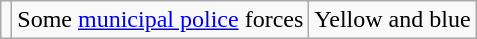<table class="wikitable">
<tr>
<td></td>
<td>Some <a href='#'>municipal police</a> forces</td>
<td>Yellow and blue</td>
</tr>
</table>
